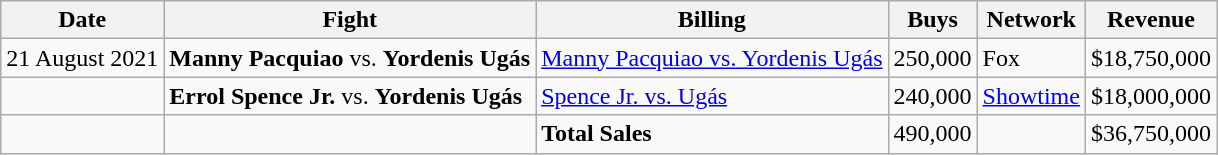<table class="wikitable">
<tr>
<th>Date</th>
<th>Fight</th>
<th>Billing</th>
<th>Buys</th>
<th>Network</th>
<th>Revenue</th>
</tr>
<tr>
<td>21 August 2021</td>
<td><strong>Manny Pacquiao</strong> vs. <strong>Yordenis Ugás</strong></td>
<td><a href='#'>Manny Pacquiao vs. Yordenis Ugás</a></td>
<td>250,000</td>
<td>Fox</td>
<td>$18,750,000</td>
</tr>
<tr>
<td></td>
<td><strong>Errol Spence Jr.</strong> vs. <strong>Yordenis Ugás</strong></td>
<td><a href='#'>Spence Jr. vs. Ugás</a></td>
<td>240,000</td>
<td><a href='#'>Showtime</a></td>
<td>$18,000,000</td>
</tr>
<tr>
<td></td>
<td></td>
<td><strong>Total Sales</strong></td>
<td>490,000</td>
<td></td>
<td>$36,750,000</td>
</tr>
</table>
